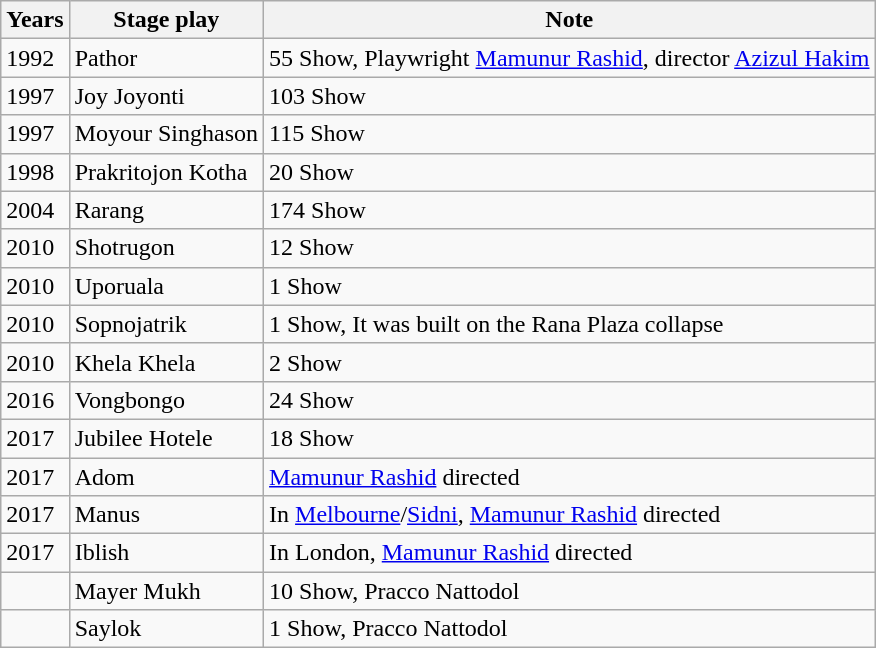<table class="wikitable sortable">
<tr>
<th>Years</th>
<th>Stage play</th>
<th>Note</th>
</tr>
<tr>
<td>1992</td>
<td>Pathor</td>
<td>55 Show, Playwright <a href='#'>Mamunur Rashid</a>, director <a href='#'>Azizul Hakim</a></td>
</tr>
<tr>
<td>1997</td>
<td>Joy Joyonti</td>
<td>103 Show</td>
</tr>
<tr>
<td>1997</td>
<td>Moyour Singhason</td>
<td>115 Show</td>
</tr>
<tr>
<td>1998</td>
<td>Prakritojon Kotha</td>
<td>20 Show</td>
</tr>
<tr>
<td>2004</td>
<td>Rarang</td>
<td>174 Show</td>
</tr>
<tr>
<td>2010</td>
<td>Shotrugon</td>
<td>12 Show</td>
</tr>
<tr>
<td>2010</td>
<td>Uporuala</td>
<td>1 Show</td>
</tr>
<tr>
<td>2010</td>
<td>Sopnojatrik</td>
<td>1 Show, It was built on the Rana Plaza collapse</td>
</tr>
<tr>
<td>2010</td>
<td>Khela Khela</td>
<td>2 Show</td>
</tr>
<tr>
<td>2016</td>
<td>Vongbongo</td>
<td>24 Show</td>
</tr>
<tr>
<td>2017</td>
<td>Jubilee Hotele</td>
<td>18 Show</td>
</tr>
<tr>
<td>2017</td>
<td>Adom</td>
<td><a href='#'>Mamunur Rashid</a> directed</td>
</tr>
<tr>
<td>2017</td>
<td>Manus</td>
<td>In <a href='#'>Melbourne</a>/<a href='#'>Sidni</a>, <a href='#'>Mamunur Rashid</a> directed</td>
</tr>
<tr>
<td>2017</td>
<td>Iblish</td>
<td>In London, <a href='#'>Mamunur Rashid</a> directed</td>
</tr>
<tr>
<td></td>
<td>Mayer Mukh</td>
<td>10 Show, Pracco Nattodol</td>
</tr>
<tr>
<td></td>
<td>Saylok</td>
<td>1 Show, Pracco Nattodol</td>
</tr>
</table>
